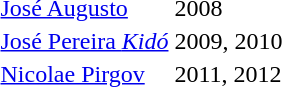<table border="0">
<tr>
<td></td>
<td><a href='#'>José Augusto</a></td>
<td>2008</td>
</tr>
<tr>
<td></td>
<td><a href='#'>José Pereira <em>Kidó</em></a></td>
<td>2009, 2010</td>
</tr>
<tr>
<td></td>
<td><a href='#'>Nicolae Pirgov</a></td>
<td>2011, 2012</td>
</tr>
</table>
